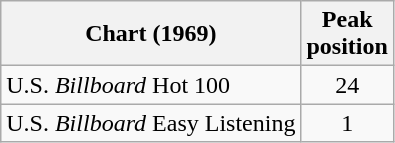<table class="wikitable">
<tr>
<th align="center">Chart (1969)</th>
<th align="center">Peak<br>position</th>
</tr>
<tr>
<td align="left">U.S. <em>Billboard</em> Hot 100</td>
<td align="center">24</td>
</tr>
<tr>
<td align="left">U.S. <em>Billboard</em> Easy Listening</td>
<td align="center">1</td>
</tr>
</table>
